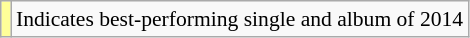<table class="wikitable" style="font-size:90%;">
<tr>
<td style="background-color:#FFFF99"></td>
<td>Indicates best-performing single and album of 2014</td>
</tr>
</table>
